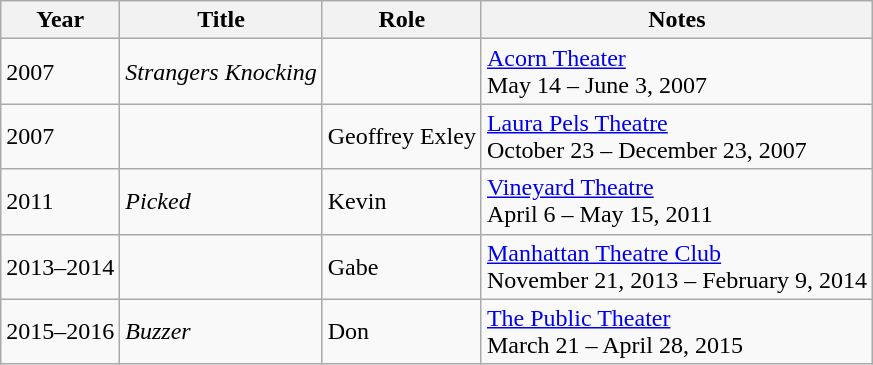<table class="wikitable sortable">
<tr>
<th>Year</th>
<th>Title</th>
<th>Role</th>
<th class="unsortable">Notes</th>
</tr>
<tr>
<td>2007</td>
<td><em>Strangers Knocking</em></td>
<td></td>
<td><a href='#'>Acorn Theater</a><br>May 14 – June 3, 2007</td>
</tr>
<tr>
<td>2007</td>
<td><em></em></td>
<td>Geoffrey Exley</td>
<td><a href='#'>Laura Pels Theatre</a><br>October 23 – December 23, 2007</td>
</tr>
<tr>
<td>2011</td>
<td><em>Picked</em></td>
<td>Kevin</td>
<td><a href='#'>Vineyard Theatre</a><br>April 6 – May 15, 2011</td>
</tr>
<tr>
<td>2013–2014</td>
<td><em></em></td>
<td>Gabe</td>
<td><a href='#'>Manhattan Theatre Club</a><br>November 21, 2013 – February 9, 2014</td>
</tr>
<tr>
<td>2015–2016</td>
<td><em>Buzzer</em></td>
<td>Don</td>
<td><a href='#'>The Public Theater</a><br>March 21 – April 28, 2015</td>
</tr>
</table>
